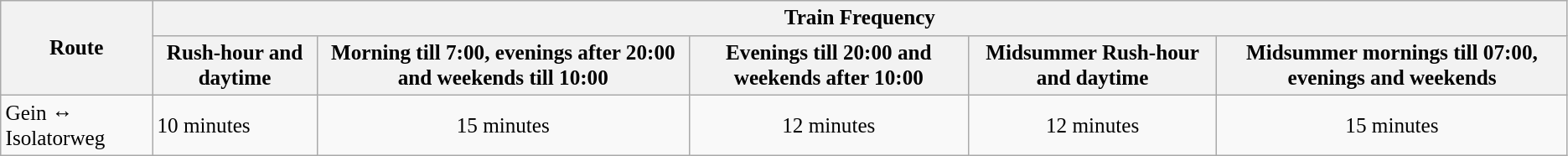<table class="wikitable" style="font-size:105%;">
<tr>
<th rowspan="2">Route</th>
<th colspan="5">Train Frequency</th>
</tr>
<tr>
<th>Rush-hour and daytime</th>
<th>Morning till 7:00, evenings after 20:00 and weekends till 10:00</th>
<th>Evenings till 20:00 and weekends after 10:00</th>
<th>Midsummer Rush-hour and daytime</th>
<th>Midsummer mornings till 07:00, evenings and weekends</th>
</tr>
<tr>
<td>Gein ↔ Isolatorweg</td>
<td>10 minutes</td>
<td align="center">15 minutes</td>
<td align="center">12 minutes</td>
<td align="center">12 minutes</td>
<td align="center">15 minutes</td>
</tr>
</table>
